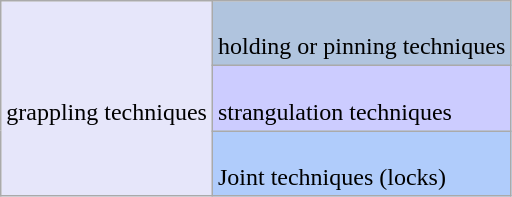<table class="wikitable style="text-align:center">
<tr>
<td rowspan="3" style="background:lavender"><br>grappling techniques</td>
<td colspan="2" style="background:#b0c4de"><br>holding or pinning techniques</td>
</tr>
<tr>
<td colspan="2" style="background:#ccf"><br>strangulation techniques</td>
</tr>
<tr>
<td colspan="2" style="background:#b0ccfb"><br>Joint techniques (locks)</td>
</tr>
</table>
